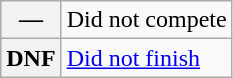<table class="wikitable">
<tr>
<th scope="row">—</th>
<td>Did not compete</td>
</tr>
<tr>
<th scope="row">DNF</th>
<td><a href='#'>Did not finish</a></td>
</tr>
</table>
